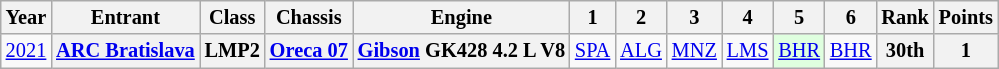<table class="wikitable" style="text-align:center; font-size:85%">
<tr>
<th>Year</th>
<th>Entrant</th>
<th>Class</th>
<th>Chassis</th>
<th>Engine</th>
<th>1</th>
<th>2</th>
<th>3</th>
<th>4</th>
<th>5</th>
<th>6</th>
<th>Rank</th>
<th>Points</th>
</tr>
<tr>
<td><a href='#'>2021</a></td>
<th nowrap><a href='#'>ARC Bratislava</a></th>
<th>LMP2</th>
<th nowrap><a href='#'>Oreca 07</a></th>
<th nowrap><a href='#'>Gibson</a> GK428 4.2 L V8</th>
<td><a href='#'>SPA</a></td>
<td><a href='#'>ALG</a></td>
<td><a href='#'>MNZ</a></td>
<td><a href='#'>LMS</a></td>
<td style="background:#DFFFDF;"><a href='#'>BHR</a><br></td>
<td><a href='#'>BHR</a></td>
<th>30th</th>
<th>1</th>
</tr>
</table>
